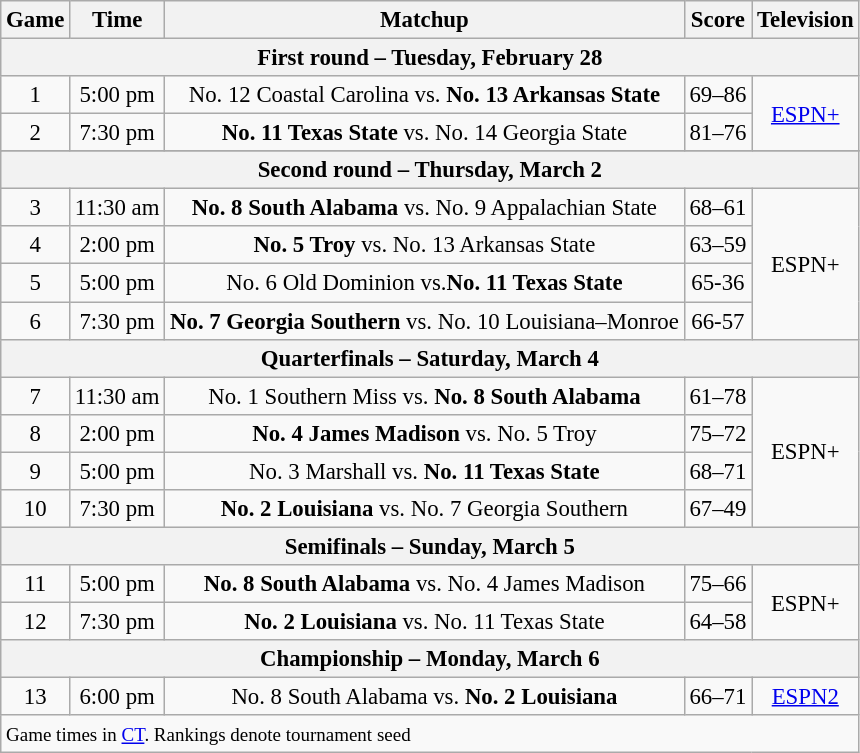<table class="wikitable" style="font-size: 95%;text-align:center">
<tr>
<th>Game</th>
<th>Time</th>
<th>Matchup</th>
<th>Score</th>
<th>Television</th>
</tr>
<tr>
<th colspan="5">First round – Tuesday, February 28</th>
</tr>
<tr>
<td>1</td>
<td>5:00 pm</td>
<td>No. 12 Coastal Carolina vs. <strong>No. 13 Arkansas State</strong></td>
<td>69–86</td>
<td rowspan="2"><a href='#'>ESPN+</a></td>
</tr>
<tr>
<td>2</td>
<td>7:30 pm</td>
<td><strong>No. 11 Texas State</strong> vs. No. 14 Georgia State</td>
<td>81–76</td>
</tr>
<tr>
</tr>
<tr>
<th colspan="5">Second round – Thursday, March 2</th>
</tr>
<tr>
<td>3</td>
<td>11:30 am</td>
<td><strong>No. 8 South Alabama</strong> vs. No. 9 Appalachian State</td>
<td>68–61</td>
<td rowspan="4">ESPN+</td>
</tr>
<tr>
<td>4</td>
<td>2:00 pm</td>
<td><strong>No. 5 Troy</strong> vs. No. 13 Arkansas State</td>
<td>63–59</td>
</tr>
<tr>
<td>5</td>
<td>5:00 pm</td>
<td>No. 6 Old Dominion vs.<strong>No. 11 Texas State</strong></td>
<td>65-36</td>
</tr>
<tr>
<td>6</td>
<td>7:30 pm</td>
<td><strong>No. 7 Georgia Southern</strong> vs. No. 10 Louisiana–Monroe</td>
<td>66-57</td>
</tr>
<tr>
<th colspan="5">Quarterfinals – Saturday, March 4</th>
</tr>
<tr>
<td>7</td>
<td>11:30 am</td>
<td>No. 1 Southern Miss vs. <strong>No. 8 South Alabama</strong></td>
<td>61–78</td>
<td rowspan="4">ESPN+</td>
</tr>
<tr>
<td>8</td>
<td>2:00 pm</td>
<td><strong>No. 4 James Madison</strong> vs. No. 5 Troy</td>
<td>75–72</td>
</tr>
<tr>
<td>9</td>
<td>5:00 pm</td>
<td>No. 3 Marshall vs. <strong>No. 11 Texas State</strong></td>
<td>68–71</td>
</tr>
<tr>
<td>10</td>
<td>7:30 pm</td>
<td><strong>No. 2 Louisiana</strong> vs. No. 7 Georgia Southern</td>
<td>67–49</td>
</tr>
<tr>
<th colspan="5">Semifinals – Sunday, March 5</th>
</tr>
<tr>
<td>11</td>
<td>5:00 pm</td>
<td><strong>No. 8 South Alabama</strong> vs. No. 4 James Madison</td>
<td>75–66</td>
<td rowspan="2">ESPN+</td>
</tr>
<tr>
<td>12</td>
<td>7:30 pm</td>
<td><strong>No. 2 Louisiana</strong> vs. No. 11 Texas State</td>
<td>64–58</td>
</tr>
<tr>
<th colspan="5">Championship – Monday, March 6</th>
</tr>
<tr>
<td>13</td>
<td>6:00 pm</td>
<td>No. 8 South Alabama vs. <strong>No. 2 Louisiana</strong></td>
<td>66–71</td>
<td><a href='#'>ESPN2</a></td>
</tr>
<tr>
<td colspan="5" align="left"><small>Game times in <a href='#'>CT</a>. Rankings denote tournament seed</small></td>
</tr>
</table>
